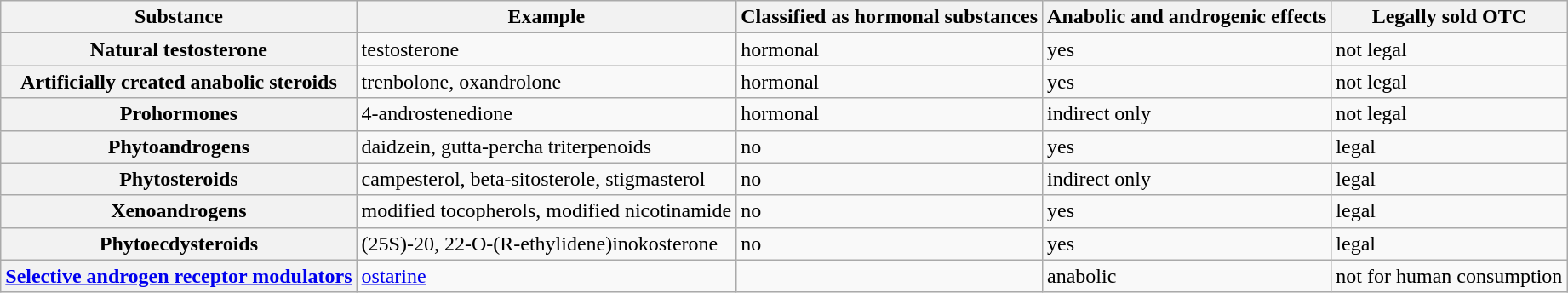<table class=wikitable>
<tr>
<th>Substance</th>
<th>Example</th>
<th>Classified as hormonal substances</th>
<th>Anabolic and androgenic effects</th>
<th>Legally sold OTC</th>
</tr>
<tr>
<th>Natural testosterone</th>
<td>testosterone</td>
<td>hormonal</td>
<td>yes</td>
<td>not legal</td>
</tr>
<tr>
<th>Artificially created anabolic steroids</th>
<td>trenbolone, oxandrolone</td>
<td>hormonal</td>
<td>yes</td>
<td>not legal</td>
</tr>
<tr>
<th>Prohormones</th>
<td>4-androstenedione</td>
<td>hormonal</td>
<td>indirect only</td>
<td>not legal</td>
</tr>
<tr>
<th>Phytoandrogens</th>
<td>daidzein, gutta-percha triterpenoids</td>
<td>no</td>
<td>yes</td>
<td>legal</td>
</tr>
<tr>
<th>Phytosteroids</th>
<td>campesterol, beta-sitosterole, stigmasterol</td>
<td>no</td>
<td>indirect only</td>
<td>legal</td>
</tr>
<tr>
<th>Xenoandrogens</th>
<td>modified tocopherols, modified nicotinamide</td>
<td>no</td>
<td>yes</td>
<td>legal</td>
</tr>
<tr>
<th>Phytoecdysteroids</th>
<td>(25S)-20, 22-O-(R-ethylidene)inokosterone</td>
<td>no</td>
<td>yes</td>
<td>legal</td>
</tr>
<tr>
<th><a href='#'>Selective androgen receptor modulators</a></th>
<td><a href='#'>ostarine</a></td>
<td></td>
<td>anabolic</td>
<td>not for human consumption</td>
</tr>
</table>
